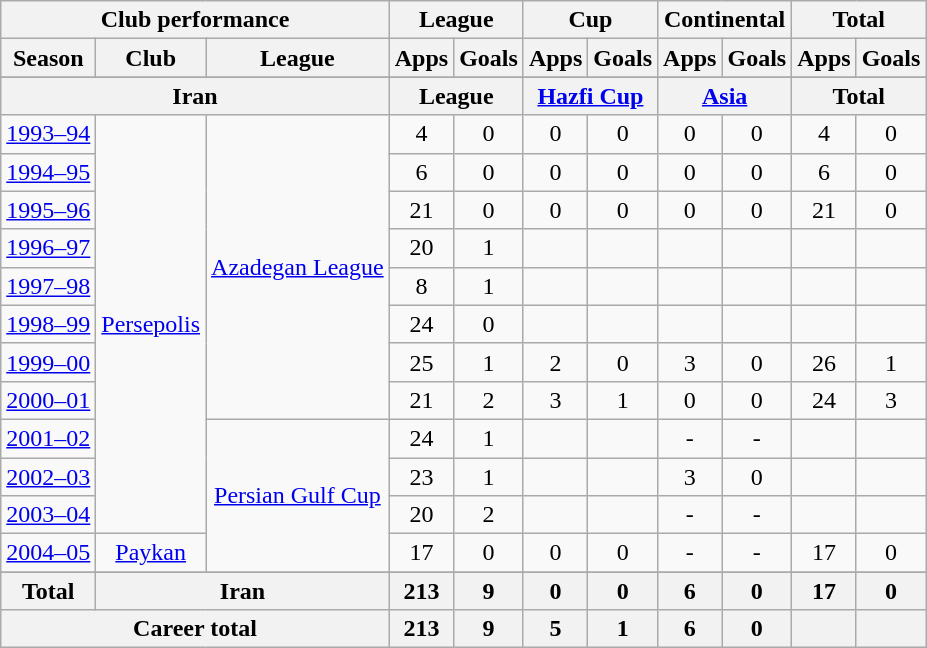<table class="wikitable" style="text-align:center">
<tr>
<th colspan=3>Club performance</th>
<th colspan=2>League</th>
<th colspan=2>Cup</th>
<th colspan=2>Continental</th>
<th colspan=2>Total</th>
</tr>
<tr>
<th>Season</th>
<th>Club</th>
<th>League</th>
<th>Apps</th>
<th>Goals</th>
<th>Apps</th>
<th>Goals</th>
<th>Apps</th>
<th>Goals</th>
<th>Apps</th>
<th>Goals</th>
</tr>
<tr>
</tr>
<tr>
<th colspan=3>Iran</th>
<th colspan=2>League</th>
<th colspan=2><a href='#'>Hazfi Cup</a></th>
<th colspan=2><a href='#'>Asia</a></th>
<th colspan=2>Total</th>
</tr>
<tr>
<td><a href='#'>1993–94</a></td>
<td rowspan="11"><a href='#'>Persepolis</a></td>
<td rowspan="8"><a href='#'>Azadegan League</a></td>
<td>4</td>
<td>0</td>
<td>0</td>
<td>0</td>
<td>0</td>
<td>0</td>
<td>4</td>
<td>0</td>
</tr>
<tr>
<td><a href='#'>1994–95</a></td>
<td>6</td>
<td>0</td>
<td>0</td>
<td>0</td>
<td>0</td>
<td>0</td>
<td>6</td>
<td>0</td>
</tr>
<tr>
<td><a href='#'>1995–96</a></td>
<td>21</td>
<td>0</td>
<td>0</td>
<td>0</td>
<td>0</td>
<td>0</td>
<td>21</td>
<td>0</td>
</tr>
<tr>
<td><a href='#'>1996–97</a></td>
<td>20</td>
<td>1</td>
<td></td>
<td></td>
<td></td>
<td></td>
<td></td>
<td></td>
</tr>
<tr>
<td><a href='#'>1997–98</a></td>
<td>8</td>
<td>1</td>
<td></td>
<td></td>
<td></td>
<td></td>
<td></td>
<td></td>
</tr>
<tr>
<td><a href='#'>1998–99</a></td>
<td>24</td>
<td>0</td>
<td></td>
<td></td>
<td></td>
<td></td>
<td></td>
<td></td>
</tr>
<tr>
<td><a href='#'>1999–00</a></td>
<td>25</td>
<td>1</td>
<td>2</td>
<td>0</td>
<td>3</td>
<td>0</td>
<td>26</td>
<td>1</td>
</tr>
<tr>
<td><a href='#'>2000–01</a></td>
<td>21</td>
<td>2</td>
<td>3</td>
<td>1</td>
<td>0</td>
<td>0</td>
<td>24</td>
<td>3</td>
</tr>
<tr>
<td><a href='#'>2001–02</a></td>
<td rowspan="4"><a href='#'>Persian Gulf Cup</a></td>
<td>24</td>
<td>1</td>
<td></td>
<td></td>
<td>-</td>
<td>-</td>
<td></td>
<td></td>
</tr>
<tr>
<td><a href='#'>2002–03</a></td>
<td>23</td>
<td>1</td>
<td></td>
<td></td>
<td>3</td>
<td>0</td>
<td></td>
<td></td>
</tr>
<tr>
<td><a href='#'>2003–04</a></td>
<td>20</td>
<td>2</td>
<td></td>
<td></td>
<td>-</td>
<td>-</td>
<td></td>
<td></td>
</tr>
<tr>
<td><a href='#'>2004–05</a></td>
<td><a href='#'>Paykan</a></td>
<td>17</td>
<td>0</td>
<td>0</td>
<td>0</td>
<td>-</td>
<td>-</td>
<td>17</td>
<td>0</td>
</tr>
<tr>
</tr>
<tr>
<th rowspan=1>Total</th>
<th colspan=2>Iran</th>
<th>213</th>
<th>9</th>
<th>0</th>
<th>0</th>
<th>6</th>
<th>0</th>
<th>17</th>
<th>0</th>
</tr>
<tr>
<th colspan=3>Career total</th>
<th>213</th>
<th>9</th>
<th>5</th>
<th>1</th>
<th>6</th>
<th>0</th>
<th></th>
<th></th>
</tr>
</table>
